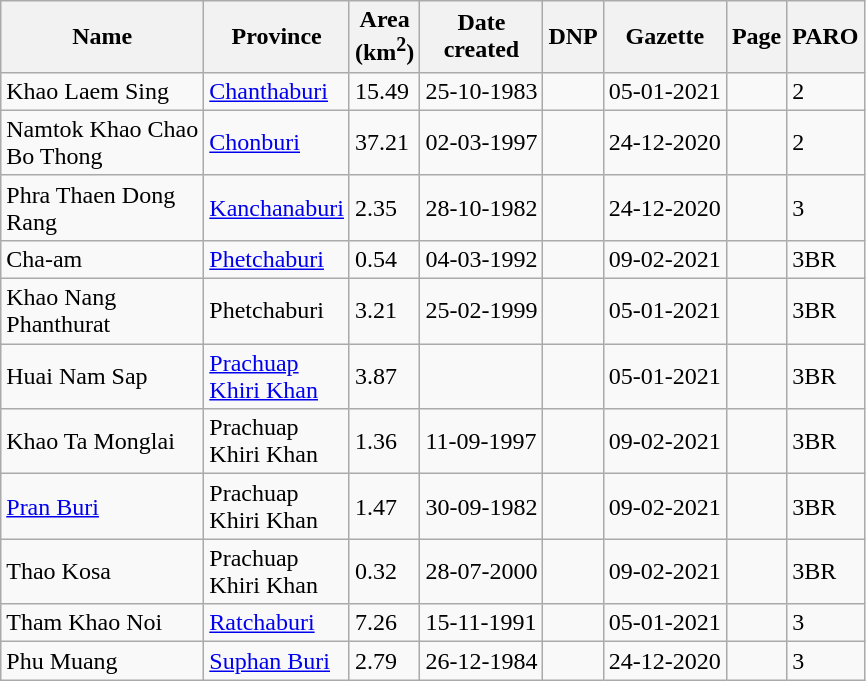<table class="wikitable sortable" style="max-width:60em;">
<tr>
<th>Name</th>
<th>Province</th>
<th>Area<br>(km<sup>2</sup>)</th>
<th>Date<br>created</th>
<th class=unsortable>DNP</th>
<th>Gazette</th>
<th>Page</th>
<th>PARO</th>
</tr>
<tr>
<td>Khao Laem Sing</td>
<td><a href='#'>Chanthaburi</a></td>
<td>15.49</td>
<td>25-10-1983</td>
<td></td>
<td>05-01-2021</td>
<td></td>
<td>2</td>
</tr>
<tr>
<td>Namtok Khao Chao<br>Bo Thong</td>
<td><a href='#'>Chonburi</a></td>
<td>37.21</td>
<td>02-03-1997</td>
<td></td>
<td>24-12-2020</td>
<td></td>
<td>2</td>
</tr>
<tr>
<td>Phra Thaen Dong<br>Rang</td>
<td><a href='#'>Kanchanaburi</a></td>
<td>2.35</td>
<td>28-10-1982</td>
<td></td>
<td>24-12-2020</td>
<td></td>
<td>3</td>
</tr>
<tr>
<td>Cha-am</td>
<td><a href='#'>Phetchaburi</a></td>
<td>0.54</td>
<td>04-03-1992</td>
<td></td>
<td>09-02-2021</td>
<td></td>
<td>3BR</td>
</tr>
<tr>
<td>Khao Nang<br>Phanthurat</td>
<td>Phetchaburi</td>
<td>3.21</td>
<td>25-02-1999</td>
<td></td>
<td>05-01-2021</td>
<td></td>
<td>3BR</td>
</tr>
<tr>
<td>Huai Nam Sap</td>
<td><a href='#'>Prachuap<br>Khiri Khan</a></td>
<td>3.87</td>
<td> </td>
<td></td>
<td>05-01-2021</td>
<td></td>
<td>3BR</td>
</tr>
<tr>
<td>Khao Ta Monglai</td>
<td>Prachuap<br>Khiri Khan</td>
<td>1.36</td>
<td>11-09-1997</td>
<td></td>
<td>09-02-2021</td>
<td></td>
<td>3BR</td>
</tr>
<tr>
<td><a href='#'>Pran Buri</a></td>
<td>Prachuap<br>Khiri Khan</td>
<td>1.47</td>
<td>30-09-1982</td>
<td></td>
<td>09-02-2021</td>
<td></td>
<td>3BR</td>
</tr>
<tr>
<td>Thao Kosa</td>
<td>Prachuap<br>Khiri Khan</td>
<td>0.32</td>
<td>28-07-2000</td>
<td></td>
<td>09-02-2021</td>
<td></td>
<td>3BR</td>
</tr>
<tr>
<td>Tham Khao Noi</td>
<td><a href='#'>Ratchaburi</a></td>
<td>7.26</td>
<td>15-11-1991</td>
<td></td>
<td>05-01-2021</td>
<td></td>
<td>3</td>
</tr>
<tr>
<td>Phu Muang</td>
<td><a href='#'>Suphan Buri</a></td>
<td>2.79</td>
<td>26-12-1984</td>
<td></td>
<td>24-12-2020</td>
<td></td>
<td>3</td>
</tr>
</table>
